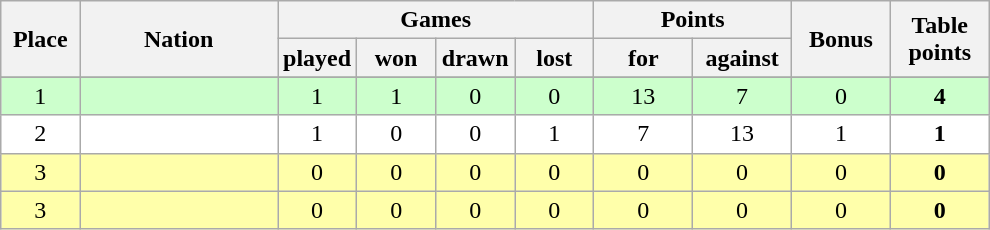<table class="wikitable">
<tr>
<th rowspan=2 width="8%">Place</th>
<th rowspan=2 width="20%">Nation</th>
<th colspan=4 width="32%">Games</th>
<th colspan=2 width="30%">Points</th>
<th rowspan=2 width="10%">Bonus</th>
<th rowspan=2 width="10%">Table<br>points</th>
</tr>
<tr>
<th width="8%">played</th>
<th width="8%">won</th>
<th width="8%">drawn</th>
<th width="8%">lost</th>
<th width="10%">for</th>
<th width="10%">against</th>
</tr>
<tr>
</tr>
<tr bgcolor=#ccffcc align=center>
<td>1</td>
<td align=left></td>
<td>1</td>
<td>1</td>
<td>0</td>
<td>0</td>
<td>13</td>
<td>7</td>
<td>0</td>
<td><strong>4</strong></td>
</tr>
<tr bgcolor=#ffffff align=center>
<td>2</td>
<td align=left></td>
<td>1</td>
<td>0</td>
<td>0</td>
<td>1</td>
<td>7</td>
<td>13</td>
<td>1</td>
<td><strong>1</strong></td>
</tr>
<tr bgcolor=#ffffaa align=center>
<td>3</td>
<td align=left> </td>
<td>0</td>
<td>0</td>
<td>0</td>
<td>0</td>
<td>0</td>
<td>0</td>
<td>0</td>
<td><strong>0</strong></td>
</tr>
<tr bgcolor=#ffffaa align=center>
<td>3</td>
<td align=left> </td>
<td>0</td>
<td>0</td>
<td>0</td>
<td>0</td>
<td>0</td>
<td>0</td>
<td>0</td>
<td><strong>0</strong></td>
</tr>
</table>
